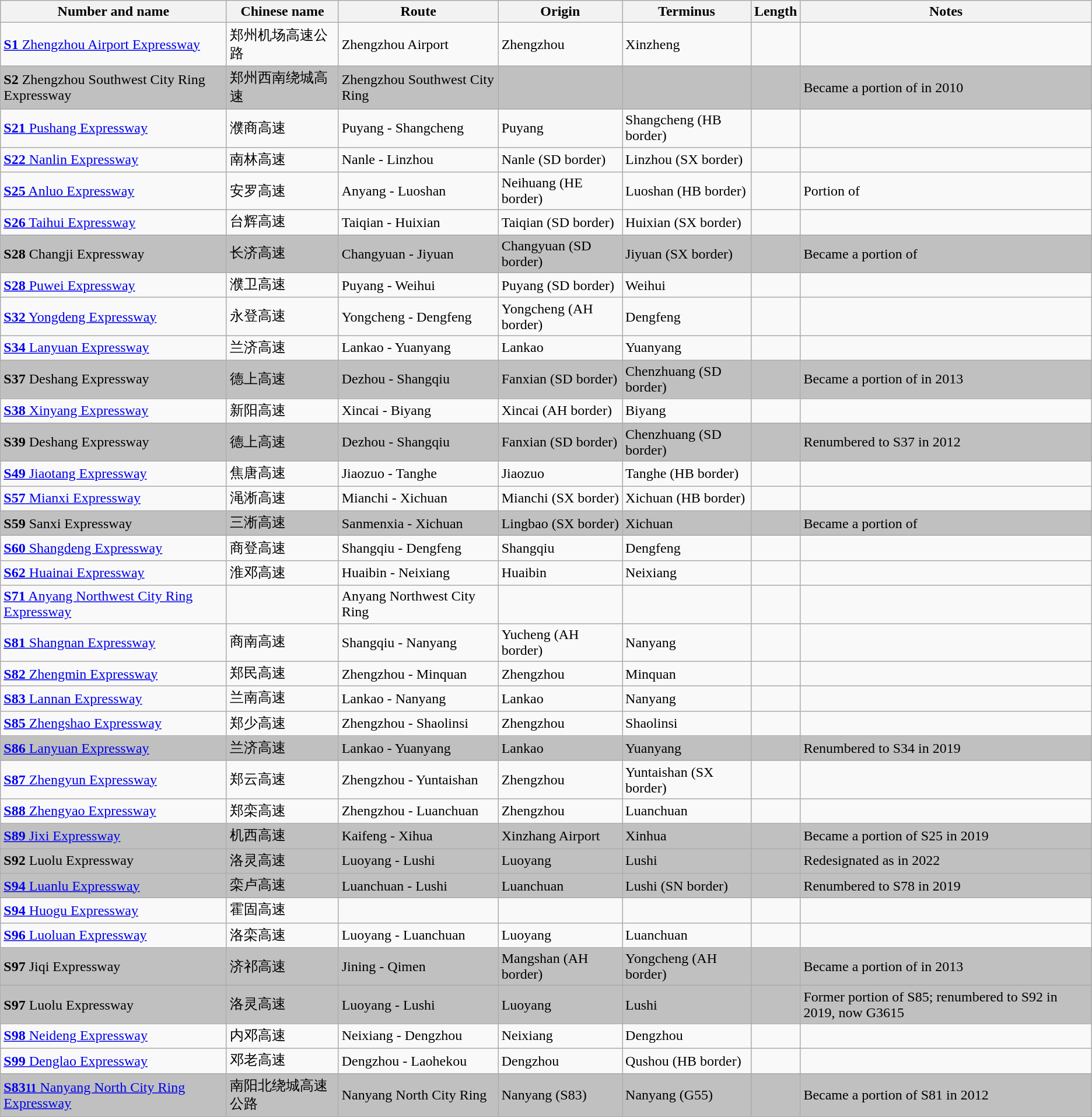<table class="wikitable collapsible">
<tr>
<th>Number and name</th>
<th>Chinese name</th>
<th>Route</th>
<th>Origin</th>
<th>Terminus</th>
<th>Length</th>
<th>Notes</th>
</tr>
<tr>
<td> <a href='#'><strong>S1</strong> Zhengzhou Airport Expressway</a></td>
<td>郑州机场高速公路</td>
<td>Zhengzhou Airport</td>
<td>Zhengzhou</td>
<td>Xinzheng</td>
<td></td>
<td></td>
</tr>
<tr style="background:Silver; color:black;">
<td><strong>S2</strong> Zhengzhou Southwest City Ring Expressway</td>
<td>郑州西南绕城高速</td>
<td>Zhengzhou Southwest City Ring</td>
<td></td>
<td></td>
<td></td>
<td>Became a portion of  in 2010</td>
</tr>
<tr>
<td> <a href='#'><strong>S21</strong> Pushang Expressway</a></td>
<td>濮商高速</td>
<td>Puyang - Shangcheng</td>
<td>Puyang</td>
<td>Shangcheng (HB border)</td>
<td></td>
<td></td>
</tr>
<tr>
<td> <a href='#'><strong>S22</strong> Nanlin Expressway</a></td>
<td>南林高速</td>
<td>Nanle - Linzhou</td>
<td>Nanle (SD border)</td>
<td>Linzhou (SX border)</td>
<td></td>
<td></td>
</tr>
<tr>
<td> <a href='#'><strong>S25</strong> Anluo Expressway</a></td>
<td>安罗高速</td>
<td>Anyang - Luoshan</td>
<td>Neihuang (HE border)</td>
<td>Luoshan (HB border)</td>
<td></td>
<td>Portion of </td>
</tr>
<tr>
<td> <a href='#'><strong>S26</strong> Taihui Expressway</a></td>
<td>台辉高速</td>
<td>Taiqian - Huixian</td>
<td>Taiqian (SD border)</td>
<td>Huixian (SX border)</td>
<td></td>
<td></td>
</tr>
<tr style="background:Silver; color:black;">
<td> <strong>S28</strong> Changji Expressway</td>
<td>长济高速</td>
<td>Changyuan - Jiyuan</td>
<td>Changyuan (SD border)</td>
<td>Jiyuan (SX border)</td>
<td></td>
<td>Became a portion of </td>
</tr>
<tr>
<td> <a href='#'><strong>S28</strong> Puwei Expressway</a></td>
<td>濮卫高速</td>
<td>Puyang - Weihui</td>
<td>Puyang (SD border)</td>
<td>Weihui</td>
<td></td>
<td></td>
</tr>
<tr>
<td> <a href='#'><strong>S32</strong> Yongdeng Expressway</a></td>
<td>永登高速</td>
<td>Yongcheng - Dengfeng</td>
<td>Yongcheng (AH border)</td>
<td>Dengfeng</td>
<td></td>
<td></td>
</tr>
<tr>
<td><a href='#'><strong>S34</strong> Lanyuan Expressway</a></td>
<td>兰济高速</td>
<td>Lankao - Yuanyang</td>
<td>Lankao</td>
<td>Yuanyang</td>
<td></td>
<td></td>
</tr>
<tr style="background:Silver; color:black;">
<td> <strong>S37</strong> Deshang Expressway</td>
<td>德上高速</td>
<td>Dezhou - Shangqiu</td>
<td>Fanxian (SD border)</td>
<td>Chenzhuang (SD border)</td>
<td></td>
<td>Became a portion of  in 2013</td>
</tr>
<tr>
<td> <a href='#'><strong>S38</strong> Xinyang Expressway</a></td>
<td>新阳高速</td>
<td>Xincai - Biyang</td>
<td>Xincai (AH border)</td>
<td>Biyang</td>
<td></td>
<td></td>
</tr>
<tr style="background:Silver; color:black;">
<td> <strong>S39</strong> Deshang Expressway</td>
<td>德上高速</td>
<td>Dezhou - Shangqiu</td>
<td>Fanxian (SD border)</td>
<td>Chenzhuang (SD border)</td>
<td></td>
<td>Renumbered to S37 in 2012</td>
</tr>
<tr>
<td> <a href='#'><strong>S49</strong> Jiaotang Expressway</a></td>
<td>焦唐高速</td>
<td>Jiaozuo - Tanghe</td>
<td>Jiaozuo</td>
<td>Tanghe (HB border)</td>
<td></td>
<td></td>
</tr>
<tr>
<td> <a href='#'><strong>S57</strong> Mianxi Expressway</a></td>
<td>渑淅高速</td>
<td>Mianchi - Xichuan</td>
<td>Mianchi (SX border)</td>
<td>Xichuan (HB border)</td>
<td></td>
<td></td>
</tr>
<tr style="background:Silver; color:black;">
<td> <strong>S59</strong> Sanxi Expressway</td>
<td>三淅高速</td>
<td>Sanmenxia - Xichuan</td>
<td>Lingbao (SX border)</td>
<td>Xichuan</td>
<td></td>
<td>Became a portion of </td>
</tr>
<tr>
<td> <a href='#'><strong>S60</strong> Shangdeng Expressway</a></td>
<td>商登高速</td>
<td>Shangqiu - Dengfeng</td>
<td>Shangqiu</td>
<td>Dengfeng</td>
<td></td>
<td></td>
</tr>
<tr>
<td> <a href='#'><strong>S62</strong> Huainai Expressway</a></td>
<td>淮邓高速</td>
<td>Huaibin - Neixiang</td>
<td>Huaibin</td>
<td>Neixiang</td>
<td></td>
<td></td>
</tr>
<tr>
<td><a href='#'><strong>S71</strong> Anyang Northwest City Ring Expressway</a></td>
<td></td>
<td>Anyang Northwest City Ring</td>
<td></td>
<td></td>
<td></td>
<td></td>
</tr>
<tr>
<td> <a href='#'><strong>S81</strong> Shangnan Expressway</a></td>
<td>商南高速</td>
<td>Shangqiu - Nanyang</td>
<td>Yucheng (AH border)</td>
<td>Nanyang</td>
<td></td>
<td></td>
</tr>
<tr>
<td> <a href='#'><strong>S82</strong> Zhengmin Expressway</a></td>
<td>郑民高速</td>
<td>Zhengzhou - Minquan</td>
<td>Zhengzhou</td>
<td>Minquan</td>
<td></td>
<td></td>
</tr>
<tr>
<td> <a href='#'><strong>S83</strong> Lannan Expressway</a></td>
<td>兰南高速</td>
<td>Lankao - Nanyang</td>
<td>Lankao</td>
<td>Nanyang</td>
<td></td>
<td></td>
</tr>
<tr>
<td> <a href='#'><strong>S85</strong> Zhengshao Expressway</a></td>
<td>郑少高速</td>
<td>Zhengzhou - Shaolinsi</td>
<td>Zhengzhou</td>
<td>Shaolinsi</td>
<td></td>
<td></td>
</tr>
<tr style="background:Silver; color:black;">
<td> <a href='#'><strong>S86</strong> Lanyuan Expressway</a></td>
<td>兰济高速</td>
<td>Lankao - Yuanyang</td>
<td>Lankao</td>
<td>Yuanyang</td>
<td></td>
<td>Renumbered to S34 in 2019</td>
</tr>
<tr>
<td> <a href='#'><strong>S87</strong> Zhengyun Expressway</a></td>
<td>郑云高速</td>
<td>Zhengzhou - Yuntaishan</td>
<td>Zhengzhou</td>
<td>Yuntaishan (SX border)</td>
<td></td>
<td></td>
</tr>
<tr>
<td> <a href='#'><strong>S88</strong> Zhengyao Expressway</a></td>
<td>郑栾高速</td>
<td>Zhengzhou - Luanchuan</td>
<td>Zhengzhou</td>
<td>Luanchuan</td>
<td></td>
<td></td>
</tr>
<tr style="background:Silver; color:black;">
<td><a href='#'><strong>S89</strong> Jixi Expressway</a></td>
<td>机西高速</td>
<td>Kaifeng - Xihua</td>
<td>Xinzhang Airport</td>
<td>Xinhua</td>
<td></td>
<td>Became a portion of S25 in 2019</td>
</tr>
<tr style="background:Silver; color:black;">
<td> <strong>S92</strong> Luolu Expressway</td>
<td>洛灵高速</td>
<td>Luoyang - Lushi</td>
<td>Luoyang</td>
<td>Lushi</td>
<td></td>
<td>Redesignated as  in 2022</td>
</tr>
<tr style="background:Silver; color:black;">
<td><a href='#'><strong>S94</strong> Luanlu Expressway</a></td>
<td>栾卢高速</td>
<td>Luanchuan - Lushi</td>
<td>Luanchuan</td>
<td>Lushi (SN border)</td>
<td></td>
<td>Renumbered to S78 in 2019</td>
</tr>
<tr>
<td><a href='#'><strong>S94</strong> Huogu Expressway</a></td>
<td>霍固高速</td>
<td></td>
<td></td>
<td></td>
<td></td>
<td></td>
</tr>
<tr>
<td> <a href='#'><strong>S96</strong> Luoluan Expressway</a></td>
<td>洛栾高速</td>
<td>Luoyang - Luanchuan</td>
<td>Luoyang</td>
<td>Luanchuan</td>
<td></td>
<td></td>
</tr>
<tr style="background:Silver; color:black;">
<td> <strong>S97</strong> Jiqi Expressway</td>
<td>济祁高速</td>
<td>Jining - Qimen</td>
<td>Mangshan (AH border)</td>
<td>Yongcheng (AH border)</td>
<td></td>
<td>Became a portion of  in 2013</td>
</tr>
<tr style="background:Silver; color:black;">
<td> <strong>S97</strong> Luolu Expressway</td>
<td>洛灵高速</td>
<td>Luoyang - Lushi</td>
<td>Luoyang</td>
<td>Lushi</td>
<td></td>
<td>Former portion of S85; renumbered to S92 in 2019, now G3615</td>
</tr>
<tr>
<td> <a href='#'><strong>S98</strong> Neideng Expressway</a></td>
<td>内邓高速</td>
<td>Neixiang - Dengzhou</td>
<td>Neixiang</td>
<td>Dengzhou</td>
<td></td>
<td></td>
</tr>
<tr>
<td> <a href='#'><strong>S99</strong> Denglao Expressway</a></td>
<td>邓老高速</td>
<td>Dengzhou - Laohekou</td>
<td>Dengzhou</td>
<td>Qushou (HB border)</td>
<td></td>
<td></td>
</tr>
<tr style="background:Silver; color:black;">
<td> <a href='#'><strong>S83<small>11</small></strong> Nanyang North City Ring Expressway</a></td>
<td>南阳北绕城高速公路</td>
<td>Nanyang North City Ring</td>
<td>Nanyang (S83)</td>
<td>Nanyang (G55)</td>
<td></td>
<td>Became a portion of S81 in 2012</td>
</tr>
</table>
